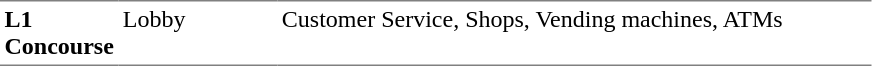<table table border=0 cellspacing=0 cellpadding=3>
<tr>
<td style="border-bottom:solid 1px gray; border-top:solid 1px gray;" valign=top width=50><strong>L1<br>Concourse</strong></td>
<td style="border-bottom:solid 1px gray; border-top:solid 1px gray;" valign=top width=100>Lobby</td>
<td style="border-bottom:solid 1px gray; border-top:solid 1px gray;" valign=top width=390>Customer Service, Shops, Vending machines, ATMs</td>
</tr>
</table>
